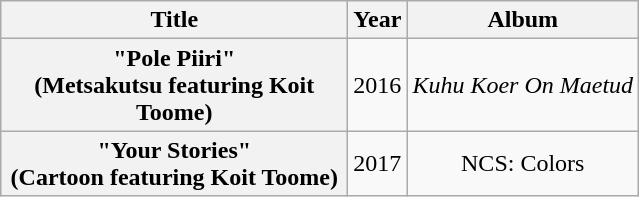<table class="wikitable plainrowheaders" style="text-align:center;">
<tr>
<th scope="col" style="width:14em;">Title</th>
<th scope="col" style="width:1em;">Year</th>
<th scope="col">Album</th>
</tr>
<tr>
<th scope="row">"Pole Piiri"<br><span>(Metsakutsu featuring Koit Toome)</span></th>
<td>2016</td>
<td><em>Kuhu Koer On Maetud</em></td>
</tr>
<tr>
<th scope="row">"Your Stories"<br><span>(Cartoon featuring Koit Toome)</span></th>
<td>2017</td>
<td>NCS: Colors</td>
</tr>
</table>
